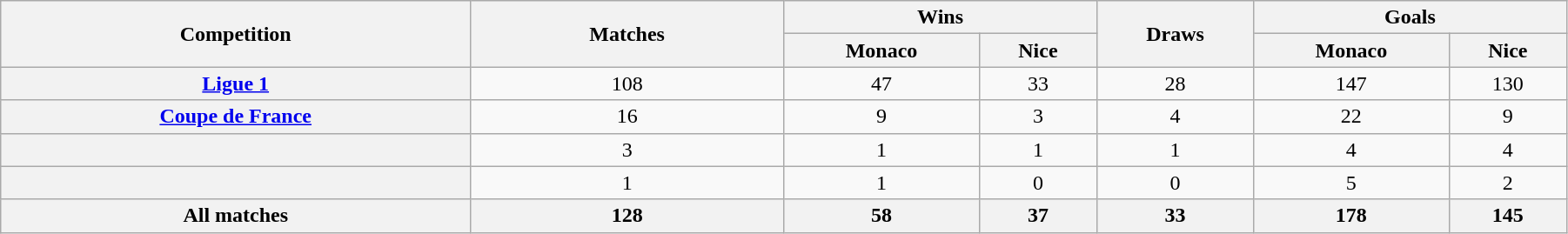<table class="wikitable sortable" style="text-align:center; width:95%;">
<tr>
<th rowspan="2" style="width:15%;">Competition</th>
<th rowspan="2" style="width:10%;">Matches</th>
<th colspan="2" style="width:10%;">Wins</th>
<th rowspan="2" style="width:5%;">Draws</th>
<th colspan="2" style="width:10%;">Goals</th>
</tr>
<tr>
<th>Monaco</th>
<th>Nice</th>
<th>Monaco</th>
<th>Nice</th>
</tr>
<tr>
<th scope=row><a href='#'>Ligue 1</a></th>
<td>108</td>
<td>47</td>
<td>33</td>
<td>28</td>
<td>147</td>
<td>130</td>
</tr>
<tr>
<th scope=row><a href='#'>Coupe de France</a></th>
<td>16</td>
<td>9</td>
<td>3</td>
<td>4</td>
<td>22</td>
<td>9</td>
</tr>
<tr>
<th scope=row></th>
<td>3</td>
<td>1</td>
<td>1</td>
<td>1</td>
<td>4</td>
<td>4</td>
</tr>
<tr>
<th scope=row></th>
<td>1</td>
<td>1</td>
<td>0</td>
<td>0</td>
<td>5</td>
<td>2</td>
</tr>
<tr>
<th scope=row>All matches</th>
<th scope=row>128</th>
<th>58</th>
<th>37</th>
<th>33</th>
<th>178</th>
<th>145</th>
</tr>
</table>
